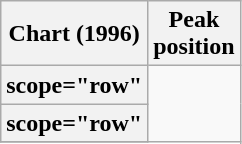<table class="wikitable sortable plainrowheaders">
<tr>
<th scope="col">Chart (1996)</th>
<th scope="col">Peak<br>position</th>
</tr>
<tr>
<th>scope="row"</th>
</tr>
<tr>
<th>scope="row"</th>
</tr>
<tr>
</tr>
</table>
